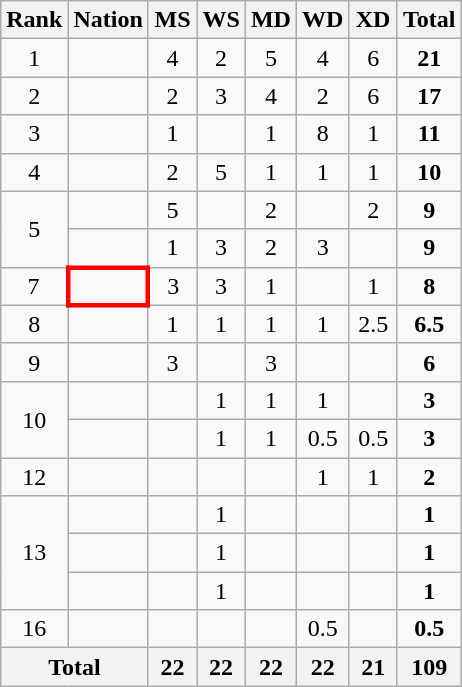<table class="wikitable" style="text-align:center">
<tr>
<th width="25">Rank</th>
<th>Nation</th>
<th width="25">MS</th>
<th width="25">WS</th>
<th width="25">MD</th>
<th width="25">WD</th>
<th width="25">XD</th>
<th>Total</th>
</tr>
<tr>
<td>1</td>
<td align=left></td>
<td>4</td>
<td>2</td>
<td>5</td>
<td>4</td>
<td>6</td>
<td><strong>21</strong></td>
</tr>
<tr>
<td>2</td>
<td align=left></td>
<td>2</td>
<td>3</td>
<td>4</td>
<td>2</td>
<td>6</td>
<td><strong>17</strong></td>
</tr>
<tr>
<td>3</td>
<td align=left></td>
<td>1</td>
<td></td>
<td>1</td>
<td>8</td>
<td>1</td>
<td><strong>11</strong></td>
</tr>
<tr>
<td>4</td>
<td align=left></td>
<td>2</td>
<td>5</td>
<td>1</td>
<td>1</td>
<td>1</td>
<td><strong>10</strong></td>
</tr>
<tr>
<td rowspan=2>5</td>
<td align=left></td>
<td>5</td>
<td></td>
<td>2</td>
<td></td>
<td>2</td>
<td><strong>9</strong></td>
</tr>
<tr>
<td align=left></td>
<td>1</td>
<td>3</td>
<td>2</td>
<td>3</td>
<td></td>
<td><strong>9</strong></td>
</tr>
<tr>
<td>7</td>
<td align=left style="border: 3px solid red"></td>
<td>3</td>
<td>3</td>
<td>1</td>
<td></td>
<td>1</td>
<td><strong>8 </strong></td>
</tr>
<tr>
<td>8</td>
<td align=left></td>
<td>1</td>
<td>1</td>
<td>1</td>
<td>1</td>
<td>2.5</td>
<td><strong>6.5</strong></td>
</tr>
<tr>
<td>9</td>
<td align=left></td>
<td>3</td>
<td></td>
<td>3</td>
<td></td>
<td></td>
<td><strong>6</strong></td>
</tr>
<tr>
<td rowspan=2>10</td>
<td align=left></td>
<td></td>
<td>1</td>
<td>1</td>
<td>1</td>
<td></td>
<td><strong>3</strong></td>
</tr>
<tr>
<td align=left></td>
<td></td>
<td>1</td>
<td>1</td>
<td>0.5</td>
<td>0.5</td>
<td><strong>3</strong></td>
</tr>
<tr>
<td>12</td>
<td align=left></td>
<td></td>
<td></td>
<td></td>
<td>1</td>
<td>1</td>
<td><strong>2</strong></td>
</tr>
<tr>
<td rowspan=3>13</td>
<td align=left></td>
<td></td>
<td>1</td>
<td></td>
<td></td>
<td></td>
<td><strong>1</strong></td>
</tr>
<tr>
<td align=left></td>
<td></td>
<td>1</td>
<td></td>
<td></td>
<td></td>
<td><strong>1</strong></td>
</tr>
<tr>
<td align=left></td>
<td></td>
<td>1</td>
<td></td>
<td></td>
<td></td>
<td><strong>1</strong></td>
</tr>
<tr>
<td>16</td>
<td align=left></td>
<td></td>
<td></td>
<td></td>
<td>0.5</td>
<td></td>
<td><strong>0.5</strong></td>
</tr>
<tr>
<th colspan=2 align=left>Total</th>
<th><strong>22</strong></th>
<th><strong>22</strong></th>
<th><strong>22</strong></th>
<th><strong>22</strong></th>
<th><strong>21</strong></th>
<th><strong>109</strong></th>
</tr>
</table>
